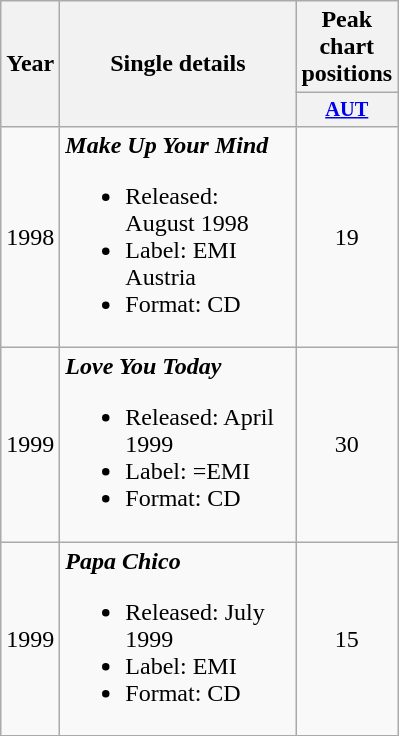<table class="wikitable">
<tr>
<th rowspan="2" width="10">Year</th>
<th rowspan="2" width="150">Single details</th>
<th colspan="9">Peak chart positions</th>
</tr>
<tr>
<th style="width:3em;font-size:85%"><a href='#'>AUT</a><br></th>
</tr>
<tr>
<td>1998</td>
<td><strong><em>Make Up Your Mind</em></strong><br><ul><li>Released: August 1998</li><li>Label: EMI Austria</li><li>Format: CD</li></ul></td>
<td align="center">19</td>
</tr>
<tr>
<td>1999</td>
<td><strong><em>Love You Today</em></strong><br><ul><li>Released: April 1999</li><li>Label: =EMI</li><li>Format: CD</li></ul></td>
<td align="center">30</td>
</tr>
<tr>
<td>1999</td>
<td><strong><em>Papa Chico</em></strong><br><ul><li>Released: July 1999</li><li>Label: EMI</li><li>Format: CD</li></ul></td>
<td align="center">15</td>
</tr>
</table>
